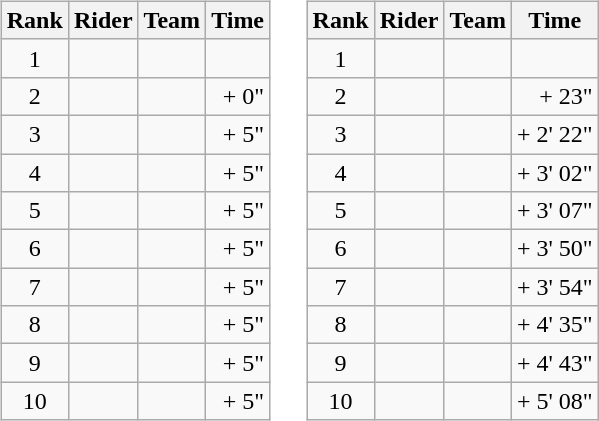<table>
<tr>
<td><br><table class="wikitable">
<tr>
<th scope="col">Rank</th>
<th scope="col">Rider</th>
<th scope="col">Team</th>
<th scope="col">Time</th>
</tr>
<tr>
<td style="text-align:center;">1</td>
<td></td>
<td></td>
<td style="text-align:right;"></td>
</tr>
<tr>
<td style="text-align:center;">2</td>
<td></td>
<td></td>
<td style="text-align:right;">+ 0"</td>
</tr>
<tr>
<td style="text-align:center;">3</td>
<td></td>
<td></td>
<td style="text-align:right;">+ 5"</td>
</tr>
<tr>
<td style="text-align:center;">4</td>
<td></td>
<td></td>
<td style="text-align:right;">+ 5"</td>
</tr>
<tr>
<td style="text-align:center;">5</td>
<td></td>
<td></td>
<td style="text-align:right;">+ 5"</td>
</tr>
<tr>
<td style="text-align:center;">6</td>
<td></td>
<td></td>
<td style="text-align:right;">+ 5"</td>
</tr>
<tr>
<td style="text-align:center;">7</td>
<td></td>
<td></td>
<td style="text-align:right;">+ 5"</td>
</tr>
<tr>
<td style="text-align:center;">8</td>
<td></td>
<td></td>
<td style="text-align:right;">+ 5"</td>
</tr>
<tr>
<td style="text-align:center;">9</td>
<td></td>
<td></td>
<td style="text-align:right;">+ 5"</td>
</tr>
<tr>
<td style="text-align:center;">10</td>
<td></td>
<td></td>
<td style="text-align:right;">+ 5"</td>
</tr>
</table>
</td>
<td></td>
<td><br><table class="wikitable">
<tr>
<th scope="col">Rank</th>
<th scope="col">Rider</th>
<th scope="col">Team</th>
<th scope="col">Time</th>
</tr>
<tr>
<td style="text-align:center;">1</td>
<td> </td>
<td></td>
<td style="text-align:right;"></td>
</tr>
<tr>
<td style="text-align:center;">2</td>
<td></td>
<td></td>
<td style="text-align:right;">+ 23"</td>
</tr>
<tr>
<td style="text-align:center;">3</td>
<td></td>
<td></td>
<td style="text-align:right;">+ 2' 22"</td>
</tr>
<tr>
<td style="text-align:center;">4</td>
<td></td>
<td></td>
<td style="text-align:right;">+ 3' 02"</td>
</tr>
<tr>
<td style="text-align:center;">5</td>
<td> </td>
<td></td>
<td style="text-align:right;">+ 3' 07"</td>
</tr>
<tr>
<td style="text-align:center;">6</td>
<td></td>
<td></td>
<td style="text-align:right;">+ 3' 50"</td>
</tr>
<tr>
<td style="text-align:center;">7</td>
<td></td>
<td></td>
<td style="text-align:right;">+ 3' 54"</td>
</tr>
<tr>
<td style="text-align:center;">8</td>
<td></td>
<td></td>
<td style="text-align:right;">+ 4' 35"</td>
</tr>
<tr>
<td style="text-align:center;">9</td>
<td></td>
<td></td>
<td style="text-align:right;">+ 4' 43"</td>
</tr>
<tr>
<td style="text-align:center;">10</td>
<td></td>
<td></td>
<td style="text-align:right;">+ 5' 08"</td>
</tr>
</table>
</td>
</tr>
</table>
